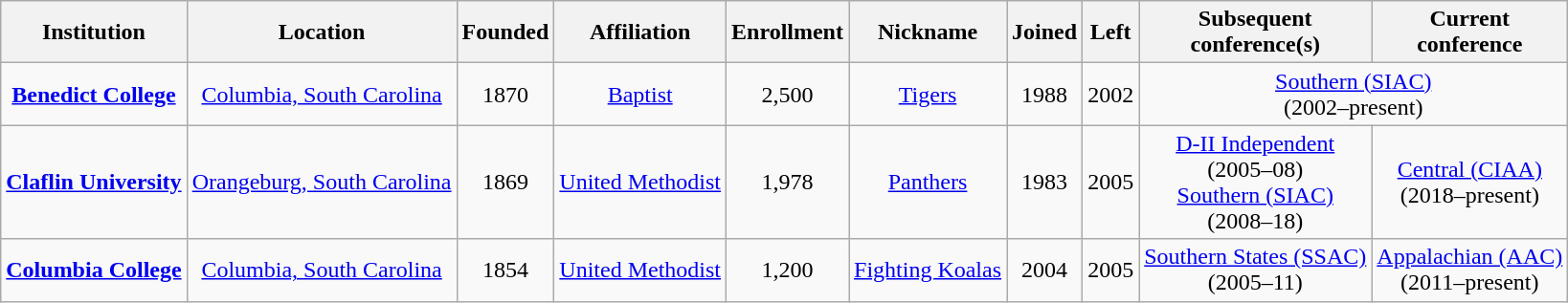<table class="sortable wikitable" style="text-align: center;">
<tr>
<th>Institution</th>
<th>Location</th>
<th>Founded</th>
<th>Affiliation</th>
<th>Enrollment</th>
<th>Nickname</th>
<th>Joined</th>
<th>Left</th>
<th>Subsequent<br>conference(s)</th>
<th>Current<br>conference</th>
</tr>
<tr>
<td><strong><a href='#'>Benedict College</a></strong></td>
<td><a href='#'>Columbia, South Carolina</a></td>
<td>1870</td>
<td><a href='#'>Baptist</a></td>
<td>2,500</td>
<td><a href='#'>Tigers</a></td>
<td>1988</td>
<td>2002</td>
<td colspan="2"><a href='#'>Southern (SIAC)</a><br>(2002–present)</td>
</tr>
<tr>
<td><strong><a href='#'>Claflin University</a></strong></td>
<td><a href='#'>Orangeburg, South Carolina</a></td>
<td>1869</td>
<td><a href='#'>United Methodist</a></td>
<td>1,978</td>
<td><a href='#'>Panthers</a></td>
<td>1983</td>
<td>2005</td>
<td><a href='#'>D-II Independent</a><br>(2005–08)<br><a href='#'>Southern (SIAC)</a><br>(2008–18)</td>
<td><a href='#'>Central (CIAA)</a><br>(2018–present)</td>
</tr>
<tr>
<td><strong><a href='#'>Columbia College</a></strong></td>
<td><a href='#'>Columbia, South Carolina</a></td>
<td>1854</td>
<td><a href='#'>United Methodist</a></td>
<td>1,200</td>
<td><a href='#'>Fighting Koalas</a></td>
<td>2004</td>
<td>2005</td>
<td><a href='#'>Southern States (SSAC)</a><br>(2005–11)</td>
<td><a href='#'>Appalachian (AAC)</a><br>(2011–present)</td>
</tr>
</table>
